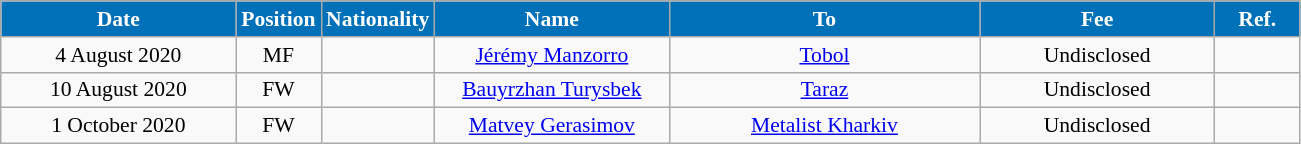<table class="wikitable"  style="text-align:center; font-size:90%; ">
<tr>
<th style="background:#0070B8; color:#FFFFFF; width:150px;">Date</th>
<th style="background:#0070B8; color:#FFFFFF; width:50px;">Position</th>
<th style="background:#0070B8; color:#FFFFFF; width:50px;">Nationality</th>
<th style="background:#0070B8; color:#FFFFFF; width:150px;">Name</th>
<th style="background:#0070B8; color:#FFFFFF; width:200px;">To</th>
<th style="background:#0070B8; color:#FFFFFF; width:150px;">Fee</th>
<th style="background:#0070B8; color:#FFFFFF; width:50px;">Ref.</th>
</tr>
<tr>
<td>4 August 2020</td>
<td>MF</td>
<td></td>
<td><a href='#'>Jérémy Manzorro</a></td>
<td><a href='#'>Tobol</a></td>
<td>Undisclosed</td>
<td></td>
</tr>
<tr>
<td>10 August 2020</td>
<td>FW</td>
<td></td>
<td><a href='#'>Bauyrzhan Turysbek</a></td>
<td><a href='#'>Taraz</a></td>
<td>Undisclosed</td>
<td></td>
</tr>
<tr>
<td>1 October 2020</td>
<td>FW</td>
<td></td>
<td><a href='#'>Matvey Gerasimov</a></td>
<td><a href='#'>Metalist Kharkiv</a></td>
<td>Undisclosed</td>
<td></td>
</tr>
</table>
